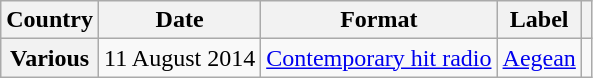<table class="wikitable plainrowheaders">
<tr>
<th scope="col">Country</th>
<th scope="col">Date</th>
<th scope="col">Format</th>
<th scope="col">Label</th>
<th scope="col" class="unsortable"></th>
</tr>
<tr>
<th scope="row">Various</th>
<td>11 August 2014</td>
<td><a href='#'>Contemporary hit radio</a></td>
<td><a href='#'>Aegean</a></td>
<td></td>
</tr>
</table>
